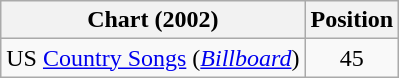<table class="wikitable sortable">
<tr>
<th scope="col">Chart (2002)</th>
<th scope="col">Position</th>
</tr>
<tr>
<td>US <a href='#'>Country Songs</a> (<em><a href='#'>Billboard</a></em>)</td>
<td align="center">45</td>
</tr>
</table>
